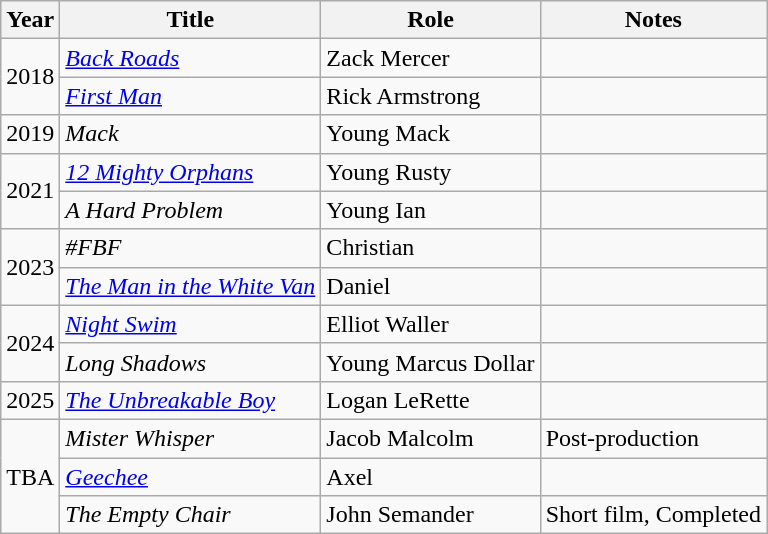<table class="wikitable">
<tr>
<th>Year</th>
<th>Title</th>
<th>Role</th>
<th>Notes</th>
</tr>
<tr>
<td rowspan="2">2018</td>
<td><em><a href='#'>Back Roads</a></em></td>
<td>Zack Mercer</td>
<td></td>
</tr>
<tr>
<td><em><a href='#'>First Man</a></em></td>
<td>Rick Armstrong</td>
<td></td>
</tr>
<tr>
<td>2019</td>
<td><em>Mack</em></td>
<td>Young Mack</td>
<td></td>
</tr>
<tr>
<td rowspan="2">2021</td>
<td><em><a href='#'>12 Mighty Orphans</a></em></td>
<td>Young Rusty</td>
<td></td>
</tr>
<tr>
<td><em>A Hard Problem</em></td>
<td>Young Ian</td>
<td></td>
</tr>
<tr>
<td rowspan="2">2023</td>
<td><em>#FBF</em></td>
<td>Christian</td>
<td></td>
</tr>
<tr>
<td><em><a href='#'>The Man in the White Van</a></em></td>
<td>Daniel</td>
<td></td>
</tr>
<tr>
<td rowspan="2">2024</td>
<td><em><a href='#'>Night Swim</a></em></td>
<td>Elliot Waller</td>
<td></td>
</tr>
<tr>
<td><em>Long Shadows</em></td>
<td>Young Marcus Dollar</td>
<td></td>
</tr>
<tr>
<td>2025</td>
<td><em><a href='#'>The Unbreakable Boy</a></em></td>
<td>Logan LeRette</td>
<td></td>
</tr>
<tr>
<td rowspan="4">TBA</td>
<td><em>Mister Whisper</em></td>
<td>Jacob Malcolm</td>
<td>Post-production</td>
</tr>
<tr>
<td><em><a href='#'>Geechee</a></em></td>
<td>Axel</td>
<td></td>
</tr>
<tr>
<td><em>The Empty Chair</em></td>
<td>John Semander</td>
<td>Short film, Completed</td>
</tr>
</table>
